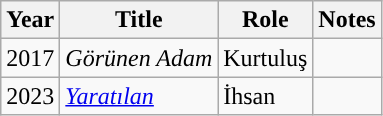<table class="wikitable">
<tr>
<th>Year</th>
<th>Title</th>
<th>Role</th>
<th>Notes</th>
</tr>
<tr>
<td>2017</td>
<td><em>Görünen Adam</em></td>
<td>Kurtuluş</td>
<td></td>
</tr>
<tr>
<td>2023</td>
<td><em><a href='#'>Yaratılan</a></em></td>
<td>İhsan</td>
<td></td>
</tr>
</table>
